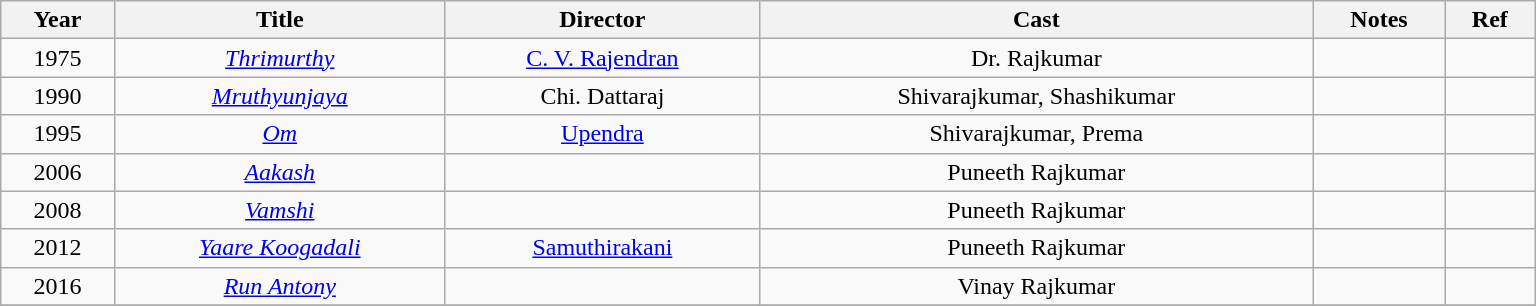<table class="wikitable plainrowheaders sortable" style="width: 81%; text-align: center;">
<tr>
<th scope="col">Year</th>
<th scope="col">Title</th>
<th scope="col">Director</th>
<th scope="col">Cast</th>
<th scope="col" class="unsortable">Notes</th>
<th>Ref</th>
</tr>
<tr>
<td>1975</td>
<td><em><a href='#'>Thrimurthy</a></em></td>
<td><a href='#'>C. V. Rajendran</a></td>
<td>Dr. Rajkumar</td>
<td></td>
<td></td>
</tr>
<tr>
<td>1990</td>
<td><em><a href='#'>Mruthyunjaya</a></em></td>
<td>Chi. Dattaraj</td>
<td>Shivarajkumar, Shashikumar</td>
<td></td>
<td></td>
</tr>
<tr>
<td>1995</td>
<td><em><a href='#'>Om</a></em></td>
<td><a href='#'>Upendra</a></td>
<td>Shivarajkumar, Prema</td>
<td></td>
<td></td>
</tr>
<tr>
<td>2006</td>
<td><em><a href='#'>Aakash</a></em></td>
<td></td>
<td>Puneeth Rajkumar</td>
<td></td>
<td></td>
</tr>
<tr>
<td>2008</td>
<td><em><a href='#'>Vamshi</a></em></td>
<td></td>
<td>Puneeth Rajkumar</td>
<td></td>
<td></td>
</tr>
<tr>
<td>2012</td>
<td><em><a href='#'>Yaare Koogadali</a></em></td>
<td><a href='#'>Samuthirakani</a></td>
<td>Puneeth Rajkumar</td>
<td></td>
<td></td>
</tr>
<tr>
<td>2016</td>
<td><em><a href='#'>Run Antony</a></em></td>
<td></td>
<td>Vinay Rajkumar</td>
<td></td>
<td></td>
</tr>
<tr>
</tr>
</table>
